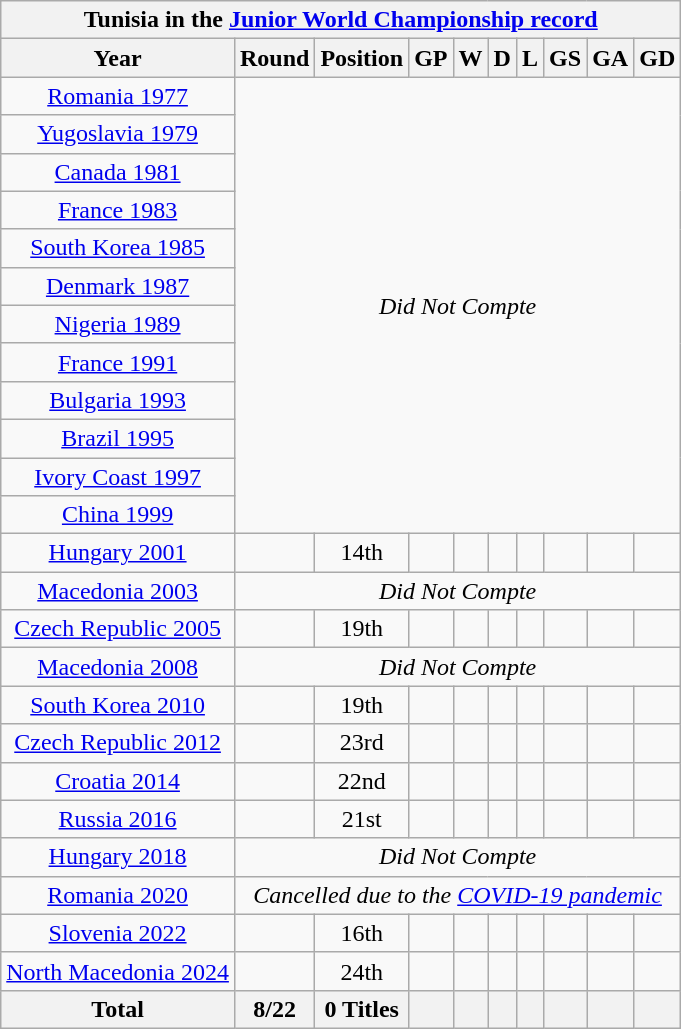<table class="wikitable" style="text-align: center;">
<tr>
<th colspan=10>Tunisia in the <a href='#'>Junior World Championship record</a></th>
</tr>
<tr>
<th>Year</th>
<th>Round</th>
<th>Position</th>
<th>GP</th>
<th>W</th>
<th>D</th>
<th>L</th>
<th>GS</th>
<th>GA</th>
<th>GD</th>
</tr>
<tr>
<td> <a href='#'>Romania 1977</a></td>
<td colspan=10 rowspan=12 align=center><em>Did Not Compte</em></td>
</tr>
<tr>
<td> <a href='#'>Yugoslavia 1979</a></td>
</tr>
<tr>
<td> <a href='#'>Canada 1981</a></td>
</tr>
<tr>
<td> <a href='#'>France 1983</a></td>
</tr>
<tr>
<td> <a href='#'>South Korea 1985</a></td>
</tr>
<tr>
<td> <a href='#'>Denmark 1987</a></td>
</tr>
<tr>
<td> <a href='#'>Nigeria 1989</a></td>
</tr>
<tr>
<td> <a href='#'>France 1991</a></td>
</tr>
<tr>
<td> <a href='#'>Bulgaria 1993</a></td>
</tr>
<tr>
<td> <a href='#'>Brazil 1995</a></td>
</tr>
<tr>
<td> <a href='#'>Ivory Coast 1997</a></td>
</tr>
<tr>
<td> <a href='#'>China 1999</a></td>
</tr>
<tr>
<td> <a href='#'>Hungary 2001</a></td>
<td></td>
<td>14th</td>
<td></td>
<td></td>
<td></td>
<td></td>
<td></td>
<td></td>
<td></td>
</tr>
<tr>
<td> <a href='#'>Macedonia 2003</a></td>
<td colspan=10 rowspan=1 align=center><em>Did Not Compte</em></td>
</tr>
<tr>
<td> <a href='#'>Czech Republic 2005</a></td>
<td></td>
<td>19th</td>
<td></td>
<td></td>
<td></td>
<td></td>
<td></td>
<td></td>
<td></td>
</tr>
<tr>
<td> <a href='#'>Macedonia 2008</a></td>
<td colspan=10 rowspan=1 align=center><em>Did Not Compte</em></td>
</tr>
<tr bgcolor=>
<td> <a href='#'>South Korea 2010</a></td>
<td></td>
<td>19th</td>
<td></td>
<td></td>
<td></td>
<td></td>
<td></td>
<td></td>
<td></td>
</tr>
<tr>
<td> <a href='#'>Czech Republic 2012</a></td>
<td></td>
<td>23rd</td>
<td></td>
<td></td>
<td></td>
<td></td>
<td></td>
<td></td>
<td></td>
</tr>
<tr bgcolor=>
<td> <a href='#'>Croatia 2014</a></td>
<td></td>
<td>22nd</td>
<td></td>
<td></td>
<td></td>
<td></td>
<td></td>
<td></td>
<td></td>
</tr>
<tr bgcolor=>
<td> <a href='#'>Russia 2016</a></td>
<td></td>
<td>21st</td>
<td></td>
<td></td>
<td></td>
<td></td>
<td></td>
<td></td>
<td></td>
</tr>
<tr>
<td> <a href='#'>Hungary 2018</a></td>
<td colspan=10 rowspan=1 align=center><em>Did Not Compte</em></td>
</tr>
<tr bgcolor=>
<td> <a href='#'>Romania 2020</a></td>
<td colspan=10 rowspan=1 align=center><em>Cancelled due to the <a href='#'>COVID-19 pandemic</a></em></td>
</tr>
<tr bgcolor=>
<td> <a href='#'>Slovenia 2022</a></td>
<td></td>
<td>16th</td>
<td></td>
<td></td>
<td></td>
<td></td>
<td></td>
<td></td>
<td></td>
</tr>
<tr bgcolor=>
<td> <a href='#'>North Macedonia 2024</a></td>
<td></td>
<td>24th</td>
<td></td>
<td></td>
<td></td>
<td></td>
<td></td>
<td></td>
<td></td>
</tr>
<tr>
<th>Total</th>
<th>8/22</th>
<th>0 Titles</th>
<th></th>
<th></th>
<th></th>
<th></th>
<th></th>
<th></th>
<th></th>
</tr>
</table>
